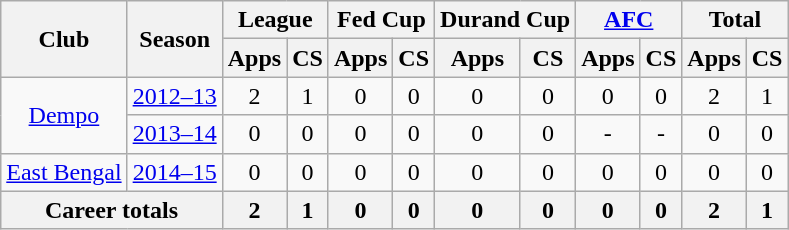<table class="wikitable" style="text-align: center;">
<tr>
<th rowspan="2">Club</th>
<th rowspan="2">Season</th>
<th colspan="2">League</th>
<th colspan="2">Fed Cup</th>
<th colspan="2">Durand Cup</th>
<th colspan="2"><a href='#'>AFC</a></th>
<th colspan="2">Total</th>
</tr>
<tr>
<th>Apps</th>
<th>CS</th>
<th>Apps</th>
<th>CS</th>
<th>Apps</th>
<th>CS</th>
<th>Apps</th>
<th>CS</th>
<th>Apps</th>
<th>CS</th>
</tr>
<tr>
<td rowspan="2" style="text-align:center;"><a href='#'>Dempo</a></td>
<td><a href='#'>2012–13</a></td>
<td>2</td>
<td>1</td>
<td>0</td>
<td>0</td>
<td>0</td>
<td>0</td>
<td>0</td>
<td>0</td>
<td>2</td>
<td>1</td>
</tr>
<tr>
<td><a href='#'>2013–14</a></td>
<td>0</td>
<td>0</td>
<td>0</td>
<td>0</td>
<td>0</td>
<td>0</td>
<td>-</td>
<td>-</td>
<td>0</td>
<td>0</td>
</tr>
<tr>
<td><a href='#'>East Bengal</a></td>
<td><a href='#'>2014–15</a></td>
<td>0</td>
<td>0</td>
<td>0</td>
<td>0</td>
<td>0</td>
<td>0</td>
<td>0</td>
<td>0</td>
<td>0</td>
<td>0</td>
</tr>
<tr>
<th colspan="2">Career totals</th>
<th>2</th>
<th>1</th>
<th>0</th>
<th>0</th>
<th>0</th>
<th>0</th>
<th>0</th>
<th>0</th>
<th>2</th>
<th>1</th>
</tr>
</table>
